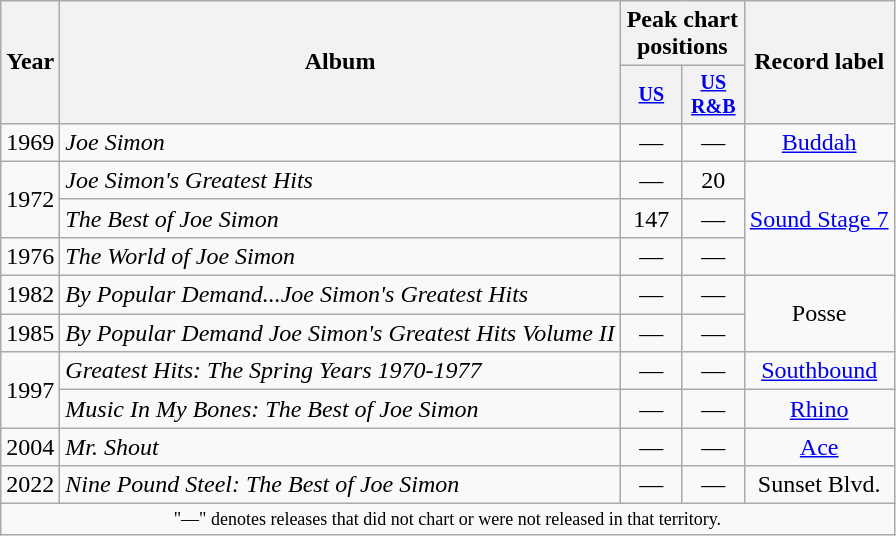<table class="wikitable" style="text-align:center;">
<tr>
<th rowspan="2">Year</th>
<th rowspan="2">Album</th>
<th colspan="2">Peak chart positions</th>
<th rowspan="2">Record label</th>
</tr>
<tr style="font-size:smaller;">
<th width="35"><a href='#'>US</a><br></th>
<th width="35"><a href='#'>US<br>R&B</a><br></th>
</tr>
<tr>
<td rowspan="1">1969</td>
<td align="left"><em>Joe Simon</em></td>
<td>—</td>
<td>—</td>
<td rowspan="1"><a href='#'>Buddah</a></td>
</tr>
<tr>
<td rowspan="2">1972</td>
<td align="left"><em>Joe Simon's Greatest Hits</em></td>
<td>—</td>
<td>20</td>
<td rowspan="3"><a href='#'>Sound Stage 7</a></td>
</tr>
<tr>
<td align="left"><em>The Best of Joe Simon</em></td>
<td>147</td>
<td>—</td>
</tr>
<tr>
<td rowspan="1">1976</td>
<td align="left"><em>The World of Joe Simon</em></td>
<td>—</td>
<td>—</td>
</tr>
<tr>
<td rowspan="1">1982</td>
<td align="left"><em>By Popular Demand...Joe Simon's Greatest Hits</em></td>
<td>—</td>
<td>—</td>
<td rowspan="2">Posse</td>
</tr>
<tr>
<td rowspan="1">1985</td>
<td align="left"><em>By Popular Demand Joe Simon's Greatest Hits Volume II</em></td>
<td>—</td>
<td>—</td>
</tr>
<tr>
<td rowspan="2">1997</td>
<td align="left"><em>Greatest Hits: The Spring Years 1970-1977</em></td>
<td>—</td>
<td>—</td>
<td rowspan="1"><a href='#'>Southbound</a></td>
</tr>
<tr>
<td align="left"><em>Music In My Bones: The Best of Joe Simon</em></td>
<td>—</td>
<td>—</td>
<td rowspan="1"><a href='#'>Rhino</a></td>
</tr>
<tr>
<td rowspan="1">2004</td>
<td align="left"><em>Mr. Shout</em></td>
<td>—</td>
<td>—</td>
<td rowspan="1"><a href='#'>Ace</a></td>
</tr>
<tr>
<td>2022</td>
<td align="left"><em>Nine Pound Steel: The Best of Joe Simon</em></td>
<td>—</td>
<td>—</td>
<td>Sunset Blvd.</td>
</tr>
<tr>
<td colspan="8" style="text-align:center; font-size:9pt;">"—" denotes releases that did not chart or were not released in that territory.</td>
</tr>
</table>
